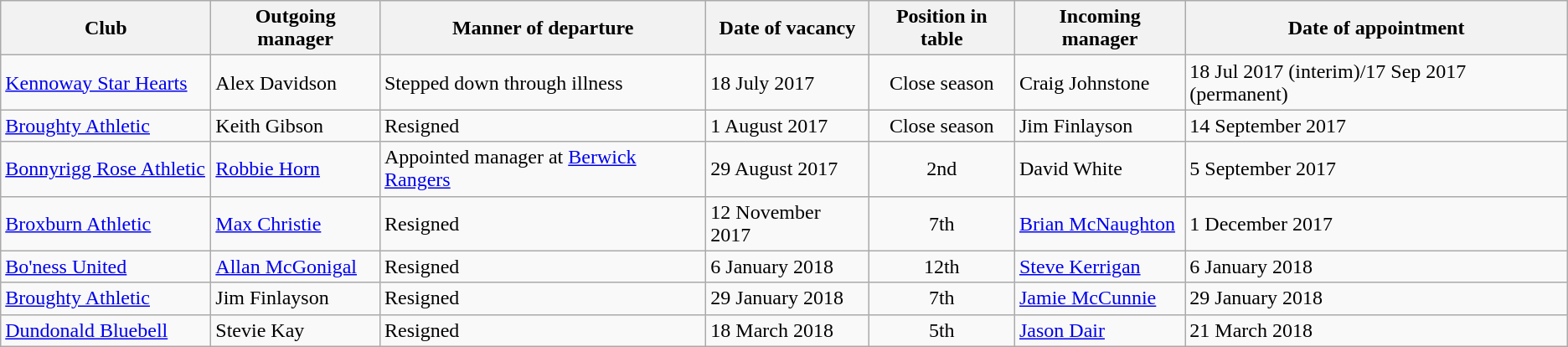<table class="wikitable">
<tr>
<th width=160>Club</th>
<th>Outgoing manager</th>
<th>Manner of departure</th>
<th>Date of vacancy</th>
<th>Position in table</th>
<th>Incoming manager</th>
<th>Date of appointment</th>
</tr>
<tr>
<td><a href='#'>Kennoway Star Hearts</a></td>
<td>Alex Davidson</td>
<td>Stepped down through illness</td>
<td>18 July 2017</td>
<td align="center" position>Close season</td>
<td>Craig Johnstone</td>
<td>18 Jul 2017 (interim)/17 Sep 2017 (permanent)</td>
</tr>
<tr>
<td><a href='#'>Broughty Athletic</a></td>
<td>Keith Gibson</td>
<td>Resigned</td>
<td>1 August 2017</td>
<td align="center" position>Close season</td>
<td>Jim Finlayson</td>
<td>14 September 2017</td>
</tr>
<tr>
<td><a href='#'>Bonnyrigg Rose Athletic</a></td>
<td><a href='#'>Robbie Horn</a></td>
<td>Appointed manager at <a href='#'>Berwick Rangers</a></td>
<td>29 August 2017</td>
<td align="center" position>2nd</td>
<td>David White</td>
<td>5 September 2017</td>
</tr>
<tr>
<td><a href='#'>Broxburn Athletic</a></td>
<td><a href='#'>Max Christie</a></td>
<td>Resigned</td>
<td>12 November 2017</td>
<td align="center" position>7th</td>
<td><a href='#'>Brian McNaughton</a></td>
<td>1 December 2017</td>
</tr>
<tr>
<td><a href='#'>Bo'ness United</a></td>
<td><a href='#'>Allan McGonigal</a></td>
<td>Resigned</td>
<td>6 January 2018</td>
<td align="center" position>12th</td>
<td><a href='#'>Steve Kerrigan</a></td>
<td>6 January 2018</td>
</tr>
<tr>
<td><a href='#'>Broughty Athletic</a></td>
<td>Jim Finlayson</td>
<td>Resigned</td>
<td>29 January 2018</td>
<td align="center" position>7th</td>
<td><a href='#'>Jamie McCunnie</a></td>
<td>29 January 2018</td>
</tr>
<tr>
<td><a href='#'>Dundonald Bluebell</a></td>
<td>Stevie Kay</td>
<td>Resigned</td>
<td>18 March 2018</td>
<td align="center" position>5th</td>
<td><a href='#'>Jason Dair</a></td>
<td>21 March 2018</td>
</tr>
</table>
